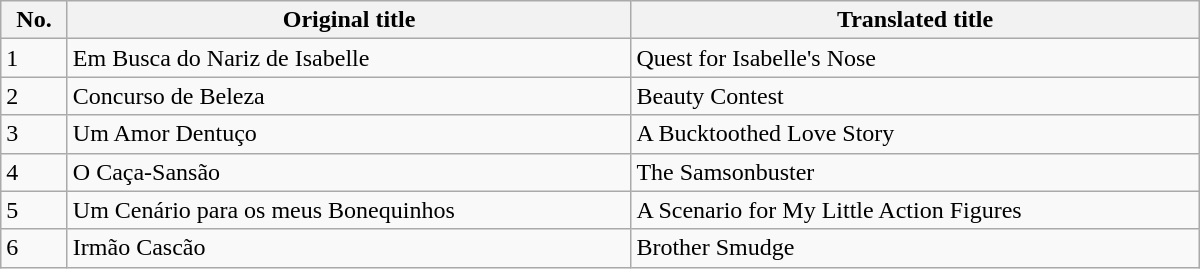<table class=wikitable width=800>
<tr>
<th>No.</th>
<th>Original title</th>
<th>Translated title</th>
</tr>
<tr>
<td>1</td>
<td>Em Busca do Nariz de Isabelle</td>
<td>Quest for Isabelle's Nose</td>
</tr>
<tr>
<td>2</td>
<td>Concurso de Beleza</td>
<td>Beauty Contest</td>
</tr>
<tr>
<td>3</td>
<td>Um Amor Dentuço</td>
<td>A Bucktoothed Love Story</td>
</tr>
<tr>
<td>4</td>
<td>O Caça-Sansão</td>
<td>The Samsonbuster</td>
</tr>
<tr>
<td>5</td>
<td>Um Cenário para os meus Bonequinhos</td>
<td>A Scenario for My Little Action Figures</td>
</tr>
<tr>
<td>6</td>
<td>Irmão Cascão</td>
<td>Brother Smudge</td>
</tr>
</table>
